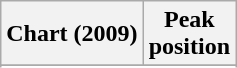<table class="wikitable sortable plainrowheaders" style="text-align:center">
<tr>
<th scope="col">Chart (2009)</th>
<th scope="col">Peak<br>position</th>
</tr>
<tr>
</tr>
<tr>
</tr>
</table>
